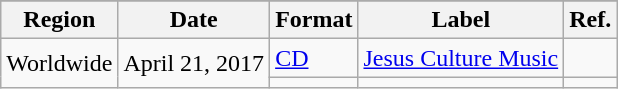<table class="wikitable plainrowheaders">
<tr>
</tr>
<tr>
<th scope="col">Region</th>
<th scope="col">Date</th>
<th scope="col">Format</th>
<th scope="col">Label</th>
<th scope="col">Ref.</th>
</tr>
<tr>
<td rowspan="2">Worldwide</td>
<td rowspan="2">April 21, 2017</td>
<td><a href='#'>CD</a></td>
<td><a href='#'>Jesus Culture Music</a></td>
<td></td>
</tr>
<tr>
<td></td>
<td></td>
<td></td>
</tr>
</table>
